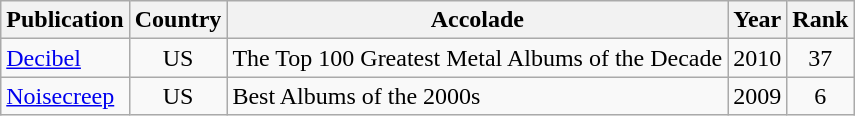<table class="wikitable sortable">
<tr>
<th>Publication</th>
<th>Country</th>
<th>Accolade</th>
<th>Year</th>
<th>Rank</th>
</tr>
<tr>
<td><a href='#'>Decibel</a></td>
<td align="center">US</td>
<td>The Top 100 Greatest Metal Albums of the Decade</td>
<td>2010</td>
<td align="center">37</td>
</tr>
<tr>
<td><a href='#'>Noisecreep</a></td>
<td align="center">US</td>
<td>Best Albums of the 2000s</td>
<td>2009</td>
<td align="center">6</td>
</tr>
</table>
